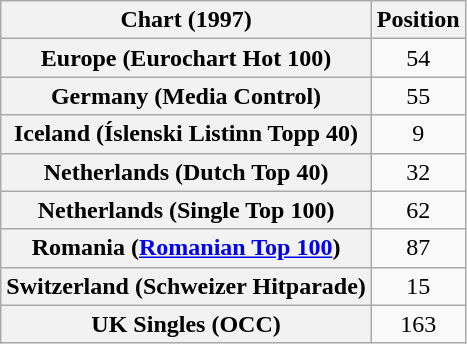<table class="wikitable sortable plainrowheaders" style="text-align:center">
<tr>
<th>Chart (1997)</th>
<th>Position</th>
</tr>
<tr>
<th scope="row">Europe (Eurochart Hot 100)</th>
<td>54</td>
</tr>
<tr>
<th scope="row">Germany (Media Control)</th>
<td>55</td>
</tr>
<tr>
<th scope="row">Iceland (Íslenski Listinn Topp 40)</th>
<td>9</td>
</tr>
<tr>
<th scope="row">Netherlands (Dutch Top 40)</th>
<td>32</td>
</tr>
<tr>
<th scope="row">Netherlands (Single Top 100)</th>
<td>62</td>
</tr>
<tr>
<th scope="row">Romania (<a href='#'>Romanian Top 100</a>)</th>
<td>87</td>
</tr>
<tr>
<th scope="row">Switzerland (Schweizer Hitparade)</th>
<td>15</td>
</tr>
<tr>
<th scope="row">UK Singles (OCC)</th>
<td>163</td>
</tr>
</table>
